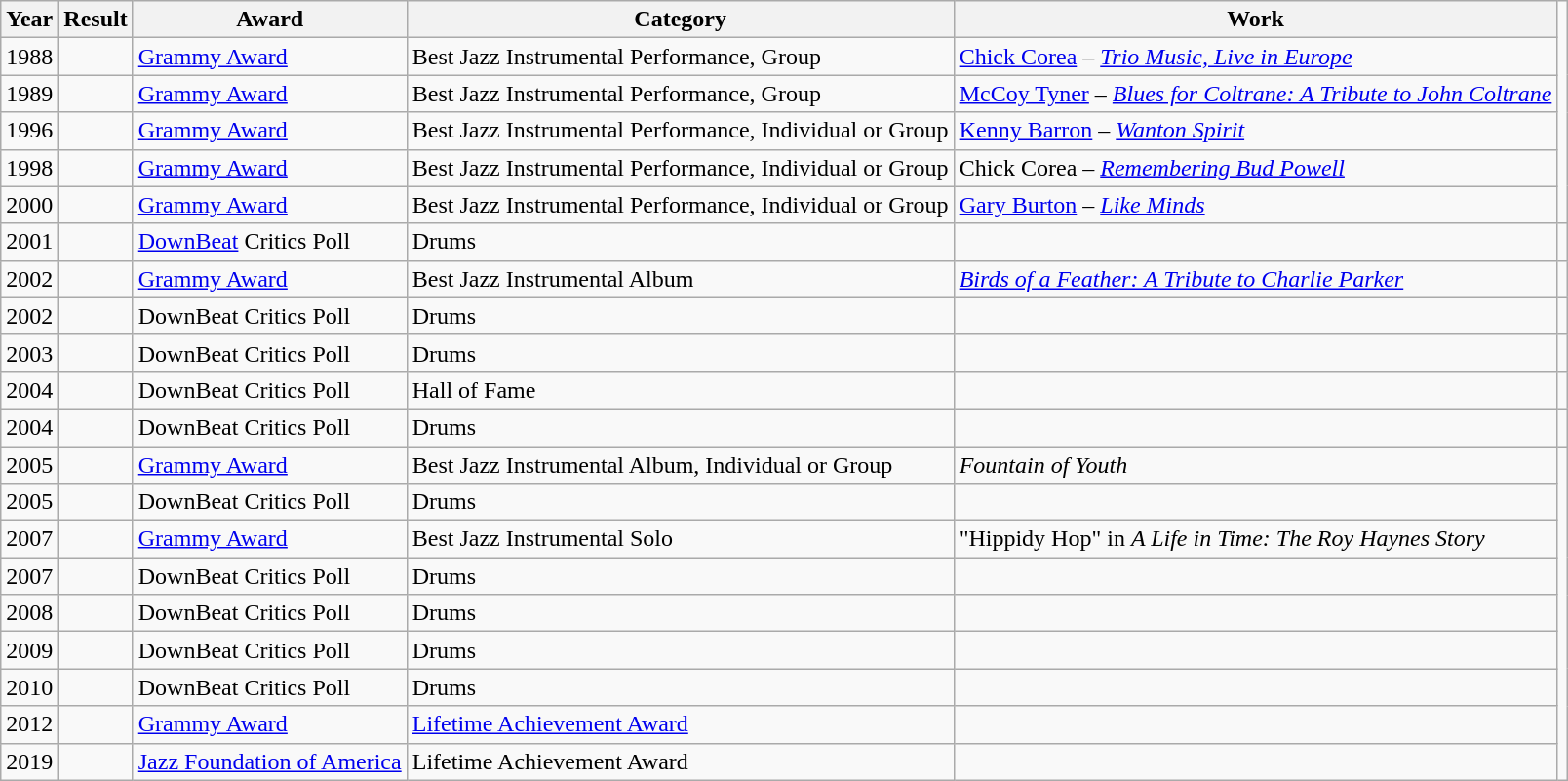<table class="wikitable">
<tr>
<th>Year</th>
<th>Result</th>
<th>Award</th>
<th>Category</th>
<th>Work</th>
</tr>
<tr>
<td>1988</td>
<td></td>
<td><a href='#'>Grammy Award</a></td>
<td>Best Jazz Instrumental Performance, Group</td>
<td><a href='#'>Chick Corea</a> – <em><a href='#'>Trio Music, Live in Europe</a></em></td>
</tr>
<tr>
<td>1989</td>
<td></td>
<td><a href='#'>Grammy Award</a></td>
<td>Best Jazz Instrumental Performance, Group</td>
<td><a href='#'>McCoy Tyner</a> – <em><a href='#'>Blues for Coltrane: A Tribute to John Coltrane</a></em></td>
</tr>
<tr>
<td>1996</td>
<td></td>
<td><a href='#'>Grammy Award</a></td>
<td>Best Jazz Instrumental Performance, Individual or Group</td>
<td><a href='#'>Kenny Barron</a> – <em><a href='#'>Wanton Spirit</a></em></td>
</tr>
<tr>
<td>1998</td>
<td></td>
<td><a href='#'>Grammy Award</a></td>
<td>Best Jazz Instrumental Performance, Individual or Group</td>
<td>Chick Corea – <em><a href='#'>Remembering Bud Powell</a></em></td>
</tr>
<tr>
<td>2000</td>
<td></td>
<td><a href='#'>Grammy Award</a></td>
<td>Best Jazz Instrumental Performance, Individual or Group</td>
<td><a href='#'>Gary Burton</a> – <em><a href='#'>Like Minds</a></em></td>
</tr>
<tr>
<td>2001</td>
<td></td>
<td><a href='#'>DownBeat</a> Critics Poll</td>
<td>Drums</td>
<td></td>
<td></td>
</tr>
<tr>
<td>2002</td>
<td></td>
<td><a href='#'>Grammy Award</a></td>
<td>Best Jazz Instrumental Album</td>
<td><em><a href='#'>Birds of a Feather: A Tribute to Charlie Parker</a></em></td>
</tr>
<tr>
<td>2002</td>
<td></td>
<td>DownBeat Critics Poll</td>
<td>Drums</td>
<td></td>
<td></td>
</tr>
<tr>
<td>2003</td>
<td></td>
<td>DownBeat Critics Poll</td>
<td>Drums</td>
<td></td>
<td></td>
</tr>
<tr>
<td>2004</td>
<td></td>
<td>DownBeat Critics Poll</td>
<td>Hall of Fame</td>
<td></td>
</tr>
<tr>
<td>2004</td>
<td></td>
<td>DownBeat Critics Poll</td>
<td>Drums</td>
<td></td>
<td></td>
</tr>
<tr>
<td>2005</td>
<td></td>
<td><a href='#'>Grammy Award</a></td>
<td>Best Jazz Instrumental Album, Individual or Group</td>
<td><em>Fountain of Youth</em></td>
</tr>
<tr>
<td>2005</td>
<td></td>
<td>DownBeat Critics Poll</td>
<td>Drums</td>
<td></td>
</tr>
<tr>
<td>2007</td>
<td></td>
<td><a href='#'>Grammy Award</a></td>
<td>Best Jazz Instrumental Solo</td>
<td>"Hippidy Hop" in <em>A Life in Time: The Roy Haynes Story</em></td>
</tr>
<tr>
<td>2007</td>
<td></td>
<td>DownBeat Critics Poll</td>
<td>Drums</td>
<td></td>
</tr>
<tr>
<td>2008</td>
<td></td>
<td>DownBeat Critics Poll</td>
<td>Drums</td>
<td></td>
</tr>
<tr>
<td>2009</td>
<td></td>
<td>DownBeat Critics Poll</td>
<td>Drums</td>
<td></td>
</tr>
<tr>
<td>2010</td>
<td></td>
<td>DownBeat Critics Poll</td>
<td>Drums</td>
<td></td>
</tr>
<tr>
<td>2012</td>
<td></td>
<td><a href='#'>Grammy Award</a></td>
<td><a href='#'>Lifetime Achievement Award</a></td>
<td></td>
</tr>
<tr>
<td>2019</td>
<td></td>
<td><a href='#'>Jazz Foundation of America</a></td>
<td>Lifetime Achievement Award</td>
<td></td>
</tr>
</table>
